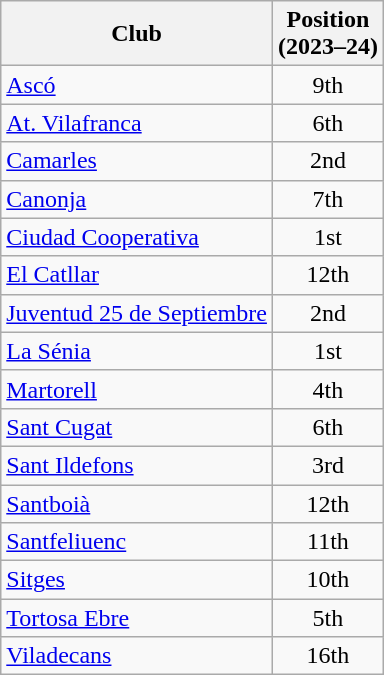<table class="wikitable sortable" style="text-align:center">
<tr>
<th>Club</th>
<th>Position<br>(2023–24)</th>
</tr>
<tr>
<td align="left"><a href='#'>Ascó</a></td>
<td>9th</td>
</tr>
<tr>
<td align="left"><a href='#'>At. Vilafranca</a></td>
<td>6th</td>
</tr>
<tr>
<td align="left"><a href='#'>Camarles</a></td>
<td>2nd </td>
</tr>
<tr>
<td align="left"><a href='#'>Canonja</a></td>
<td>7th</td>
</tr>
<tr>
<td align="left"><a href='#'>Ciudad Cooperativa</a></td>
<td>1st </td>
</tr>
<tr>
<td align="left"><a href='#'>El Catllar</a></td>
<td>12th</td>
</tr>
<tr>
<td align="left"><a href='#'>Juventud 25 de Septiembre</a></td>
<td>2nd </td>
</tr>
<tr>
<td align="left"><a href='#'>La Sénia</a></td>
<td>1st </td>
</tr>
<tr>
<td align="left"><a href='#'>Martorell</a></td>
<td>4th</td>
</tr>
<tr>
<td align="left"><a href='#'>Sant Cugat</a></td>
<td>6th </td>
</tr>
<tr>
<td align="left"><a href='#'>Sant Ildefons</a></td>
<td>3rd</td>
</tr>
<tr>
<td align="left"><a href='#'>Santboià</a></td>
<td>12th </td>
</tr>
<tr>
<td align="left"><a href='#'>Santfeliuenc</a></td>
<td>11th</td>
</tr>
<tr>
<td align="left"><a href='#'>Sitges</a></td>
<td>10th</td>
</tr>
<tr>
<td align="left"><a href='#'>Tortosa Ebre</a></td>
<td>5th</td>
</tr>
<tr>
<td align="left"><a href='#'>Viladecans</a></td>
<td>16th </td>
</tr>
</table>
